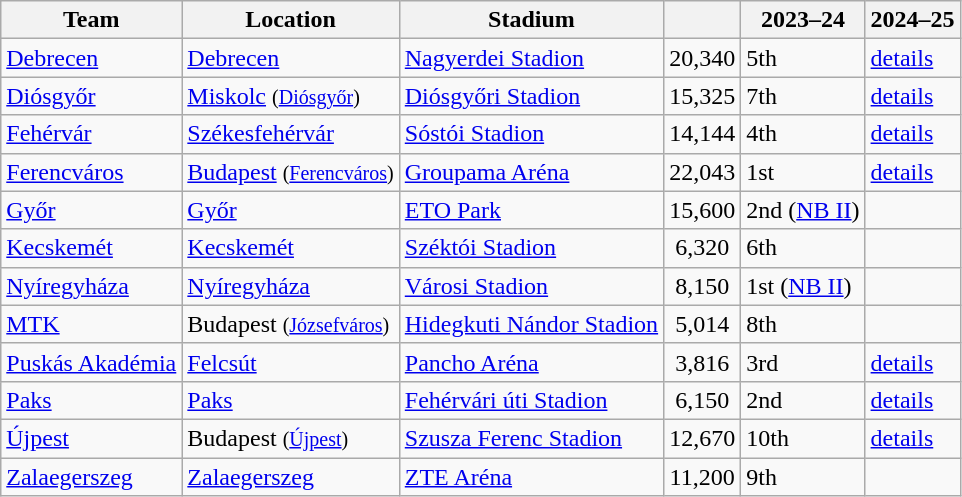<table class="wikitable sortable" style="text-align: left;">
<tr>
<th>Team</th>
<th>Location</th>
<th>Stadium</th>
<th></th>
<th data-sort-type="number">2023–24</th>
<th data-sort-type="number">2024–25</th>
</tr>
<tr>
<td><a href='#'>Debrecen</a></td>
<td><a href='#'>Debrecen</a></td>
<td><a href='#'>Nagyerdei Stadion</a></td>
<td align="center">20,340</td>
<td>5th</td>
<td><a href='#'>details</a></td>
</tr>
<tr>
<td><a href='#'>Diósgyőr</a></td>
<td><a href='#'>Miskolc</a> <small>(<a href='#'>Diósgyőr</a>)</small></td>
<td><a href='#'>Diósgyőri Stadion</a></td>
<td align="center">15,325</td>
<td>7th</td>
<td><a href='#'>details</a></td>
</tr>
<tr>
<td><a href='#'>Fehérvár</a></td>
<td><a href='#'>Székesfehérvár</a></td>
<td><a href='#'>Sóstói Stadion</a></td>
<td align="center">14,144</td>
<td>4th</td>
<td><a href='#'>details</a></td>
</tr>
<tr>
<td><a href='#'>Ferencváros</a></td>
<td><a href='#'>Budapest</a> <small>(<a href='#'>Ferencváros</a>)</small></td>
<td><a href='#'>Groupama Aréna</a></td>
<td align="center">22,043</td>
<td>1st</td>
<td><a href='#'>details</a></td>
</tr>
<tr>
<td><a href='#'>Győr</a></td>
<td><a href='#'>Győr</a></td>
<td><a href='#'>ETO Park</a></td>
<td align="center">15,600</td>
<td> 2nd (<a href='#'>NB II</a>)</td>
<td></td>
</tr>
<tr>
<td><a href='#'>Kecskemét</a></td>
<td><a href='#'>Kecskemét</a></td>
<td><a href='#'>Széktói Stadion</a></td>
<td align="center">6,320</td>
<td>6th</td>
<td></td>
</tr>
<tr>
<td><a href='#'>Nyíregyháza</a></td>
<td><a href='#'>Nyíregyháza</a></td>
<td><a href='#'>Városi Stadion</a></td>
<td align="center">8,150</td>
<td> 1st (<a href='#'>NB II</a>)</td>
<td></td>
</tr>
<tr>
<td><a href='#'>MTK</a></td>
<td>Budapest <small>(<a href='#'>Józsefváros</a>)</small></td>
<td><a href='#'>Hidegkuti Nándor Stadion</a></td>
<td align="center">5,014</td>
<td>8th</td>
<td></td>
</tr>
<tr>
<td><a href='#'>Puskás Akadémia</a></td>
<td><a href='#'>Felcsút</a></td>
<td><a href='#'>Pancho Aréna</a></td>
<td align="center">3,816</td>
<td>3rd</td>
<td><a href='#'>details</a></td>
</tr>
<tr>
<td><a href='#'>Paks</a></td>
<td><a href='#'>Paks</a></td>
<td><a href='#'>Fehérvári úti Stadion</a></td>
<td align="center">6,150</td>
<td>2nd</td>
<td><a href='#'>details</a></td>
</tr>
<tr>
<td><a href='#'>Újpest</a></td>
<td>Budapest <small>(<a href='#'>Újpest</a>)</small></td>
<td><a href='#'>Szusza Ferenc Stadion</a></td>
<td align="center">12,670</td>
<td>10th</td>
<td><a href='#'>details</a></td>
</tr>
<tr>
<td><a href='#'>Zalaegerszeg</a></td>
<td><a href='#'>Zalaegerszeg</a></td>
<td><a href='#'>ZTE Aréna</a></td>
<td align="center">11,200</td>
<td>9th</td>
<td></td>
</tr>
</table>
